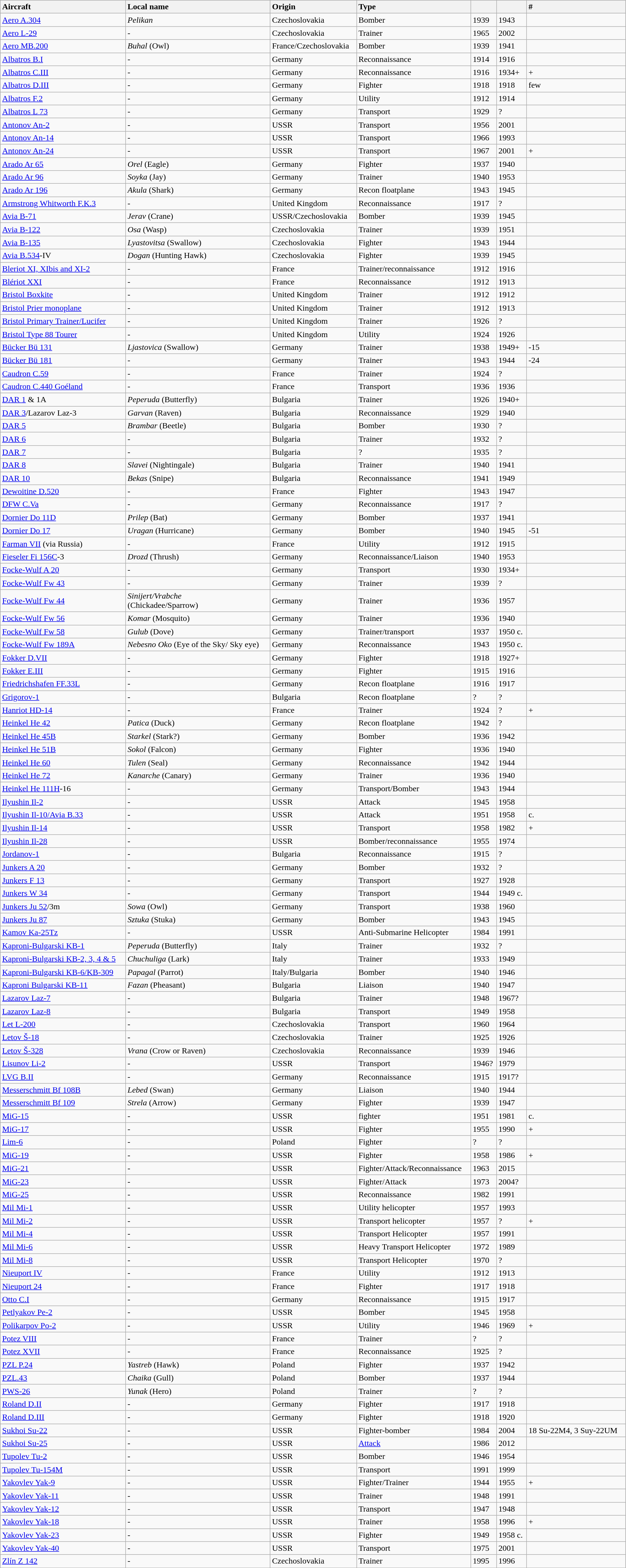<table class="wikitable sortable" width=96%>
<tr>
<th style="text-align: left;">Aircraft</th>
<th style="text-align: left;">Local name</th>
<th style="text-align: left;">Origin</th>
<th style="text-align: left;">Type</th>
<th style="text-align: left;"></th>
<th style="text-align: left;"></th>
<th style="text-align: left;">#</th>
</tr>
<tr>
<td><a href='#'>Aero A.304</a></td>
<td><em>Pelikan</em></td>
<td>Czechoslovakia</td>
<td>Bomber</td>
<td>1939</td>
<td>1943</td>
<td></td>
</tr>
<tr>
<td><a href='#'>Aero L-29</a></td>
<td>-</td>
<td>Czechoslovakia</td>
<td>Trainer</td>
<td>1965</td>
<td>2002</td>
<td></td>
</tr>
<tr>
<td><a href='#'>Aero MB.200</a></td>
<td><em>Buhal</em> (Owl)</td>
<td>France/Czechoslovakia</td>
<td>Bomber</td>
<td>1939</td>
<td>1941</td>
<td><br></td>
</tr>
<tr>
<td><a href='#'>Albatros B.I</a></td>
<td>-</td>
<td>Germany</td>
<td>Reconnaissance</td>
<td>1914</td>
<td>1916</td>
<td><br></td>
</tr>
<tr>
<td><a href='#'>Albatros C.III</a></td>
<td>-</td>
<td>Germany</td>
<td>Reconnaissance</td>
<td>1916</td>
<td>1934+</td>
<td>+</td>
</tr>
<tr>
<td><a href='#'>Albatros D.III</a></td>
<td>-</td>
<td>Germany</td>
<td>Fighter</td>
<td>1918</td>
<td>1918</td>
<td>few</td>
</tr>
<tr>
<td><a href='#'>Albatros F.2</a></td>
<td>-</td>
<td>Germany</td>
<td>Utility</td>
<td>1912</td>
<td>1914</td>
<td></td>
</tr>
<tr>
<td><a href='#'>Albatros L 73</a></td>
<td>-</td>
<td>Germany</td>
<td>Transport</td>
<td>1929</td>
<td>?</td>
<td></td>
</tr>
<tr>
<td><a href='#'>Antonov An-2</a></td>
<td>-</td>
<td>USSR</td>
<td>Transport</td>
<td>1956</td>
<td>2001</td>
<td><br></td>
</tr>
<tr>
<td><a href='#'>Antonov An-14</a></td>
<td>-</td>
<td>USSR</td>
<td>Transport</td>
<td>1966</td>
<td>1993</td>
<td></td>
</tr>
<tr>
<td><a href='#'>Antonov An-24</a></td>
<td>-</td>
<td>USSR</td>
<td>Transport</td>
<td>1967</td>
<td>2001</td>
<td>+</td>
</tr>
<tr>
<td><a href='#'>Arado Ar 65</a></td>
<td><em>Orel</em> (Eagle)</td>
<td>Germany</td>
<td>Fighter</td>
<td>1937</td>
<td>1940</td>
<td></td>
</tr>
<tr>
<td><a href='#'>Arado Ar 96</a></td>
<td><em>Soyka</em> (Jay)</td>
<td>Germany</td>
<td>Trainer</td>
<td>1940</td>
<td>1953</td>
<td></td>
</tr>
<tr>
<td><a href='#'>Arado Ar 196</a></td>
<td><em>Akula</em> (Shark)</td>
<td>Germany</td>
<td>Recon floatplane</td>
<td>1943</td>
<td>1945</td>
<td></td>
</tr>
<tr>
<td><a href='#'>Armstrong Whitworth F.K.3</a></td>
<td>-</td>
<td>United Kingdom</td>
<td>Reconnaissance</td>
<td>1917</td>
<td>?</td>
<td></td>
</tr>
<tr>
<td><a href='#'>Avia B-71</a></td>
<td><em>Jerav</em> (Crane)</td>
<td>USSR/Czechoslovakia</td>
<td>Bomber</td>
<td>1939</td>
<td>1945</td>
<td></td>
</tr>
<tr>
<td><a href='#'>Avia B-122</a></td>
<td><em>Osa</em> (Wasp)</td>
<td>Czechoslovakia</td>
<td>Trainer</td>
<td>1939</td>
<td>1951</td>
<td></td>
</tr>
<tr>
<td><a href='#'>Avia B-135</a></td>
<td><em>Lyastovitsa</em> (Swallow)</td>
<td>Czechoslovakia</td>
<td>Fighter</td>
<td>1943</td>
<td>1944</td>
<td></td>
</tr>
<tr>
<td><a href='#'>Avia B.534</a>-IV</td>
<td><em>Dogan</em> (Hunting Hawk)</td>
<td>Czechoslovakia</td>
<td>Fighter</td>
<td>1939</td>
<td>1945</td>
<td></td>
</tr>
<tr>
<td><a href='#'>Bleriot XI, XIbis and XI-2</a></td>
<td>-</td>
<td>France</td>
<td>Trainer/reconnaissance</td>
<td>1912</td>
<td>1916</td>
<td></td>
</tr>
<tr>
<td><a href='#'>Blériot XXI</a></td>
<td>-</td>
<td>France</td>
<td>Reconnaissance</td>
<td>1912</td>
<td>1913</td>
<td></td>
</tr>
<tr>
<td><a href='#'>Bristol Boxkite</a></td>
<td>-</td>
<td>United Kingdom</td>
<td>Trainer</td>
<td>1912</td>
<td>1912</td>
<td></td>
</tr>
<tr>
<td><a href='#'>Bristol Prier monoplane</a></td>
<td>-</td>
<td>United Kingdom</td>
<td>Trainer</td>
<td>1912</td>
<td>1913</td>
<td></td>
</tr>
<tr>
<td><a href='#'>Bristol Primary Trainer/Lucifer</a></td>
<td>-</td>
<td>United Kingdom</td>
<td>Trainer</td>
<td>1926</td>
<td>?</td>
<td></td>
</tr>
<tr>
<td><a href='#'>Bristol Type 88 Tourer</a></td>
<td>-</td>
<td>United Kingdom</td>
<td>Utility</td>
<td>1924</td>
<td>1926</td>
<td></td>
</tr>
<tr>
<td><a href='#'>Bücker Bü 131</a></td>
<td><em>Ljastovica</em> (Swallow)</td>
<td>Germany</td>
<td>Trainer</td>
<td>1938</td>
<td>1949+</td>
<td>-15</td>
</tr>
<tr>
<td><a href='#'>Bücker Bü 181</a></td>
<td>-</td>
<td>Germany</td>
<td>Trainer</td>
<td>1943</td>
<td>1944</td>
<td>-24</td>
</tr>
<tr>
<td><a href='#'>Caudron C.59</a></td>
<td>-</td>
<td>France</td>
<td>Trainer</td>
<td>1924</td>
<td>?</td>
<td></td>
</tr>
<tr>
<td><a href='#'>Caudron C.440 Goéland</a></td>
<td>-</td>
<td>France</td>
<td>Transport</td>
<td>1936</td>
<td>1936</td>
<td></td>
</tr>
<tr>
<td><a href='#'>DAR 1</a> & 1A</td>
<td><em>Peperuda</em> (Butterfly)</td>
<td>Bulgaria</td>
<td>Trainer</td>
<td>1926</td>
<td>1940+</td>
<td></td>
</tr>
<tr>
<td><a href='#'>DAR 3</a>/Lazarov Laz-3</td>
<td><em>Garvan</em> (Raven)</td>
<td>Bulgaria</td>
<td>Reconnaissance</td>
<td>1929</td>
<td>1940</td>
<td></td>
</tr>
<tr>
<td><a href='#'>DAR 5</a></td>
<td><em>Brambar</em> (Beetle)</td>
<td>Bulgaria</td>
<td>Bomber</td>
<td>1930</td>
<td>?</td>
<td></td>
</tr>
<tr>
<td><a href='#'>DAR 6</a></td>
<td>-</td>
<td>Bulgaria</td>
<td>Trainer</td>
<td>1932</td>
<td>?</td>
<td></td>
</tr>
<tr>
<td><a href='#'>DAR 7</a></td>
<td>-</td>
<td>Bulgaria</td>
<td>?</td>
<td>1935</td>
<td>?</td>
<td></td>
</tr>
<tr>
<td><a href='#'>DAR 8</a></td>
<td><em>Slavei</em> (Nightingale)</td>
<td>Bulgaria</td>
<td>Trainer</td>
<td>1940</td>
<td>1941</td>
<td></td>
</tr>
<tr>
<td><a href='#'>DAR 10</a></td>
<td><em>Bekas</em> (Snipe)</td>
<td>Bulgaria</td>
<td>Reconnaissance</td>
<td>1941</td>
<td>1949</td>
<td></td>
</tr>
<tr>
<td><a href='#'>Dewoitine D.520</a></td>
<td>-</td>
<td>France</td>
<td>Fighter</td>
<td>1943</td>
<td>1947</td>
<td></td>
</tr>
<tr>
<td><a href='#'>DFW C.Va</a></td>
<td>-</td>
<td>Germany</td>
<td>Reconnaissance</td>
<td>1917</td>
<td>?</td>
<td></td>
</tr>
<tr>
<td><a href='#'>Dornier Do 11D</a></td>
<td><em>Prilep</em> (Bat)</td>
<td>Germany</td>
<td>Bomber</td>
<td>1937</td>
<td>1941</td>
<td></td>
</tr>
<tr>
<td><a href='#'>Dornier Do 17</a></td>
<td><em>Uragan</em> (Hurricane)</td>
<td>Germany</td>
<td>Bomber</td>
<td>1940</td>
<td>1945</td>
<td>-51</td>
</tr>
<tr>
<td><a href='#'>Farman VII</a> (via Russia)</td>
<td>-</td>
<td>France</td>
<td>Utility</td>
<td>1912</td>
<td>1915</td>
<td></td>
</tr>
<tr>
<td><a href='#'>Fieseler Fi 156C</a>-3</td>
<td><em>Drozd</em> (Thrush)</td>
<td>Germany</td>
<td>Reconnaissance/Liaison</td>
<td>1940</td>
<td>1953</td>
<td></td>
</tr>
<tr>
<td><a href='#'>Focke-Wulf A 20</a></td>
<td>-</td>
<td>Germany</td>
<td>Transport</td>
<td>1930</td>
<td>1934+</td>
<td></td>
</tr>
<tr>
<td><a href='#'>Focke-Wulf Fw 43</a></td>
<td>-</td>
<td>Germany</td>
<td>Trainer</td>
<td>1939</td>
<td>?</td>
<td></td>
</tr>
<tr>
<td><a href='#'>Focke-Wulf Fw 44</a></td>
<td><em>Sinijert/Vrabche</em><br> (Chickadee/Sparrow)</td>
<td>Germany</td>
<td>Trainer</td>
<td>1936</td>
<td>1957</td>
<td></td>
</tr>
<tr>
<td><a href='#'>Focke-Wulf Fw 56</a></td>
<td><em>Komar</em> (Mosquito)</td>
<td>Germany</td>
<td>Trainer</td>
<td>1936</td>
<td>1940</td>
<td></td>
</tr>
<tr>
<td><a href='#'>Focke-Wulf Fw 58</a></td>
<td><em>Gulub</em> (Dove)</td>
<td>Germany</td>
<td>Trainer/transport</td>
<td>1937</td>
<td>1950 c.</td>
<td></td>
</tr>
<tr>
<td><a href='#'>Focke-Wulf Fw 189A</a></td>
<td><em>Nebesno Oko</em> (Eye of the Sky/ Sky eye)</td>
<td>Germany</td>
<td>Reconnaissance</td>
<td>1943</td>
<td>1950 c.</td>
<td></td>
</tr>
<tr>
<td><a href='#'>Fokker D.VII</a></td>
<td>-</td>
<td>Germany</td>
<td>Fighter</td>
<td>1918</td>
<td>1927+</td>
<td></td>
</tr>
<tr>
<td><a href='#'>Fokker E.III</a></td>
<td>-</td>
<td>Germany</td>
<td>Fighter</td>
<td>1915</td>
<td>1916</td>
<td></td>
</tr>
<tr>
<td><a href='#'>Friedrichshafen FF.33L</a></td>
<td>-</td>
<td>Germany</td>
<td>Recon floatplane</td>
<td>1916</td>
<td>1917</td>
<td></td>
</tr>
<tr>
<td><a href='#'>Grigorov-1</a></td>
<td>-</td>
<td>Bulgaria</td>
<td>Recon floatplane</td>
<td>?</td>
<td>?</td>
<td><br></td>
</tr>
<tr>
<td><a href='#'>Hanriot HD-14</a></td>
<td>-</td>
<td>France</td>
<td>Trainer</td>
<td>1924</td>
<td>?</td>
<td>+</td>
</tr>
<tr>
<td><a href='#'>Heinkel He 42</a></td>
<td><em>Patica</em> (Duck)</td>
<td>Germany</td>
<td>Recon floatplane</td>
<td>1942</td>
<td>?</td>
<td></td>
</tr>
<tr>
<td><a href='#'>Heinkel He 45B</a></td>
<td><em>Starkel</em> (Stark?)</td>
<td>Germany</td>
<td>Bomber</td>
<td>1936</td>
<td>1942</td>
<td><br></td>
</tr>
<tr>
<td><a href='#'>Heinkel He 51B</a></td>
<td><em>Sokol</em> (Falcon)</td>
<td>Germany</td>
<td>Fighter</td>
<td>1936</td>
<td>1940</td>
<td></td>
</tr>
<tr>
<td><a href='#'>Heinkel He 60</a></td>
<td><em>Tulen</em> (Seal)</td>
<td>Germany</td>
<td>Reconnaissance</td>
<td>1942</td>
<td>1944</td>
<td></td>
</tr>
<tr>
<td><a href='#'>Heinkel He 72</a></td>
<td><em>Kanarche</em> (Canary)</td>
<td>Germany</td>
<td>Trainer</td>
<td>1936</td>
<td>1940</td>
<td></td>
</tr>
<tr>
<td><a href='#'>Heinkel He 111H</a>-16</td>
<td>-</td>
<td>Germany</td>
<td>Transport/Bomber</td>
<td>1943</td>
<td>1944</td>
<td></td>
</tr>
<tr>
<td><a href='#'>Ilyushin Il-2</a></td>
<td>-</td>
<td>USSR</td>
<td>Attack</td>
<td>1945</td>
<td>1958</td>
<td></td>
</tr>
<tr>
<td><a href='#'>Ilyushin Il-10/Avia B.33</a></td>
<td>-</td>
<td>USSR</td>
<td>Attack</td>
<td>1951</td>
<td>1958</td>
<td> c.</td>
</tr>
<tr>
<td><a href='#'>Ilyushin Il-14</a></td>
<td>-</td>
<td>USSR</td>
<td>Transport</td>
<td>1958</td>
<td>1982</td>
<td>+</td>
</tr>
<tr>
<td><a href='#'>Ilyushin Il-28</a></td>
<td>-</td>
<td>USSR</td>
<td>Bomber/reconnaissance</td>
<td>1955</td>
<td>1974</td>
<td></td>
</tr>
<tr>
<td><a href='#'>Jordanov-1</a></td>
<td>-</td>
<td>Bulgaria</td>
<td>Reconnaissance</td>
<td>1915</td>
<td>?</td>
<td></td>
</tr>
<tr>
<td><a href='#'>Junkers A 20</a></td>
<td>-</td>
<td>Germany</td>
<td>Bomber</td>
<td>1932</td>
<td>?</td>
<td></td>
</tr>
<tr>
<td><a href='#'>Junkers F 13</a></td>
<td>-</td>
<td>Germany</td>
<td>Transport</td>
<td>1927</td>
<td>1928</td>
<td></td>
</tr>
<tr>
<td><a href='#'>Junkers W 34</a></td>
<td>-</td>
<td>Germany</td>
<td>Transport</td>
<td>1944</td>
<td>1949 c.</td>
<td></td>
</tr>
<tr>
<td><a href='#'>Junkers Ju 52</a>/3m</td>
<td><em>Sowa</em> (Owl)</td>
<td>Germany</td>
<td>Transport</td>
<td>1938</td>
<td>1960</td>
<td><br></td>
</tr>
<tr>
<td><a href='#'>Junkers Ju 87</a></td>
<td><em>Sztuka</em> (Stuka)</td>
<td>Germany</td>
<td>Bomber</td>
<td>1943</td>
<td>1945</td>
<td></td>
</tr>
<tr>
<td><a href='#'>Kamov Ka-25Tz</a></td>
<td>-</td>
<td>USSR</td>
<td>Anti-Submarine Helicopter</td>
<td>1984</td>
<td>1991</td>
<td><br></td>
</tr>
<tr>
<td><a href='#'>Kaproni-Bulgarski KB-1</a></td>
<td><em>Peperuda</em> (Butterfly)</td>
<td>Italy</td>
<td>Trainer</td>
<td>1932</td>
<td>?</td>
<td></td>
</tr>
<tr>
<td><a href='#'>Kaproni-Bulgarski KB-2, 3, 4 & 5</a></td>
<td><em>Chuchuliga</em> (Lark)</td>
<td>Italy</td>
<td>Trainer</td>
<td>1933</td>
<td>1949</td>
<td></td>
</tr>
<tr>
<td><a href='#'>Kaproni-Bulgarski KB-6/KB-309</a></td>
<td><em>Papagal</em> (Parrot)</td>
<td>Italy/Bulgaria</td>
<td>Bomber</td>
<td>1940</td>
<td>1946</td>
<td></td>
</tr>
<tr>
<td><a href='#'>Kaproni Bulgarski KB-11</a></td>
<td><em>Fazan</em> (Pheasant)</td>
<td>Bulgaria</td>
<td>Liaison</td>
<td>1940</td>
<td>1947</td>
<td></td>
</tr>
<tr>
<td><a href='#'>Lazarov Laz-7</a></td>
<td>-</td>
<td>Bulgaria</td>
<td>Trainer</td>
<td>1948</td>
<td>1967?</td>
<td></td>
</tr>
<tr>
<td><a href='#'>Lazarov Laz-8</a></td>
<td>-</td>
<td>Bulgaria</td>
<td>Transport</td>
<td>1949</td>
<td>1958</td>
<td></td>
</tr>
<tr>
<td><a href='#'>Let L-200</a></td>
<td>-</td>
<td>Czechoslovakia</td>
<td>Transport</td>
<td>1960</td>
<td>1964</td>
<td></td>
</tr>
<tr>
<td><a href='#'>Letov Š-18</a></td>
<td>-</td>
<td>Czechoslovakia</td>
<td>Trainer</td>
<td>1925</td>
<td>1926</td>
<td></td>
</tr>
<tr>
<td><a href='#'>Letov Š-328</a></td>
<td><em>Vrana</em> (Crow or Raven)</td>
<td>Czechoslovakia</td>
<td>Reconnaissance</td>
<td>1939</td>
<td>1946</td>
<td></td>
</tr>
<tr>
<td><a href='#'>Lisunov Li-2</a></td>
<td>-</td>
<td>USSR</td>
<td>Transport</td>
<td>1946?</td>
<td>1979</td>
<td></td>
</tr>
<tr>
<td><a href='#'>LVG B.II</a></td>
<td>-</td>
<td>Germany</td>
<td>Reconnaissance</td>
<td>1915</td>
<td>1917?</td>
<td><br></td>
</tr>
<tr>
<td><a href='#'>Messerschmitt Bf 108B</a></td>
<td><em>Lebed</em> (Swan)</td>
<td>Germany</td>
<td>Liaison</td>
<td>1940</td>
<td>1944</td>
<td></td>
</tr>
<tr>
<td><a href='#'>Messerschmitt Bf 109</a></td>
<td><em>Strela</em> (Arrow)</td>
<td>Germany</td>
<td>Fighter</td>
<td>1939</td>
<td>1947</td>
<td></td>
</tr>
<tr>
<td><a href='#'>MiG-15</a></td>
<td>-</td>
<td>USSR</td>
<td>fighter</td>
<td>1951</td>
<td>1981</td>
<td> c.</td>
</tr>
<tr>
<td><a href='#'>MiG-17</a></td>
<td>-</td>
<td>USSR</td>
<td>Fighter</td>
<td>1955</td>
<td>1990</td>
<td>+</td>
</tr>
<tr>
<td><a href='#'>Lim-6</a></td>
<td>-</td>
<td>Poland</td>
<td>Fighter</td>
<td>?</td>
<td>?</td>
<td></td>
</tr>
<tr>
<td><a href='#'>MiG-19</a></td>
<td>-</td>
<td>USSR</td>
<td>Fighter</td>
<td>1958</td>
<td>1986</td>
<td>+</td>
</tr>
<tr>
<td><a href='#'>MiG-21</a></td>
<td>-</td>
<td>USSR</td>
<td>Fighter/Attack/Reconnaissance</td>
<td>1963</td>
<td>2015</td>
<td></td>
</tr>
<tr>
<td><a href='#'>MiG-23</a></td>
<td>-</td>
<td>USSR</td>
<td>Fighter/Attack</td>
<td>1973</td>
<td>2004?</td>
<td></td>
</tr>
<tr>
<td><a href='#'>MiG-25</a></td>
<td>-</td>
<td>USSR</td>
<td>Reconnaissance</td>
<td>1982</td>
<td>1991</td>
<td></td>
</tr>
<tr>
<td><a href='#'>Mil Mi-1</a></td>
<td>-</td>
<td>USSR</td>
<td>Utility helicopter</td>
<td>1957</td>
<td>1993</td>
<td></td>
</tr>
<tr>
<td><a href='#'>Mil Mi-2</a></td>
<td>-</td>
<td>USSR</td>
<td>Transport helicopter</td>
<td>1957</td>
<td>?</td>
<td>+</td>
</tr>
<tr>
<td><a href='#'>Mil Mi-4</a></td>
<td>-</td>
<td>USSR</td>
<td>Transport Helicopter</td>
<td>1957</td>
<td>1991</td>
<td></td>
</tr>
<tr>
<td><a href='#'>Mil Mi-6</a></td>
<td>-</td>
<td>USSR</td>
<td>Heavy Transport Helicopter</td>
<td>1972</td>
<td>1989</td>
<td></td>
</tr>
<tr>
<td><a href='#'>Mil Mi-8</a></td>
<td>-</td>
<td>USSR</td>
<td>Transport Helicopter</td>
<td>1970</td>
<td>?</td>
<td><br></td>
</tr>
<tr>
<td><a href='#'>Nieuport IV</a></td>
<td>-</td>
<td>France</td>
<td>Utility</td>
<td>1912</td>
<td>1913</td>
<td></td>
</tr>
<tr>
<td><a href='#'>Nieuport 24</a></td>
<td>-</td>
<td>France</td>
<td>Fighter</td>
<td>1917</td>
<td>1918</td>
<td></td>
</tr>
<tr>
<td><a href='#'>Otto C.I</a></td>
<td>-</td>
<td>Germany</td>
<td>Reconnaissance</td>
<td>1915</td>
<td>1917</td>
<td><br></td>
</tr>
<tr>
<td><a href='#'>Petlyakov Pe-2</a></td>
<td>-</td>
<td>USSR</td>
<td>Bomber</td>
<td>1945</td>
<td>1958</td>
<td></td>
</tr>
<tr>
<td><a href='#'>Polikarpov Po-2</a></td>
<td>-</td>
<td>USSR</td>
<td>Utility</td>
<td>1946</td>
<td>1969</td>
<td>+</td>
</tr>
<tr>
<td><a href='#'>Potez VIII</a></td>
<td>-</td>
<td>France</td>
<td>Trainer</td>
<td>?</td>
<td>?</td>
<td></td>
</tr>
<tr>
<td><a href='#'>Potez XVII</a></td>
<td>-</td>
<td>France</td>
<td>Reconnaissance</td>
<td>1925</td>
<td>?</td>
<td></td>
</tr>
<tr>
<td><a href='#'>PZL P.24</a></td>
<td><em>Yastreb</em> (Hawk)</td>
<td>Poland</td>
<td>Fighter</td>
<td>1937</td>
<td>1942</td>
<td></td>
</tr>
<tr>
<td><a href='#'>PZL.43</a></td>
<td><em>Chaika</em> (Gull)</td>
<td>Poland</td>
<td>Bomber</td>
<td>1937</td>
<td>1944</td>
<td><br>
</td>
</tr>
<tr>
<td><a href='#'>PWS-26</a></td>
<td><em>Yunak</em> (Hero)</td>
<td>Poland</td>
<td>Trainer</td>
<td>?</td>
<td>?</td>
<td></td>
</tr>
<tr>
<td><a href='#'>Roland D.II</a></td>
<td>-</td>
<td>Germany</td>
<td>Fighter</td>
<td>1917</td>
<td>1918</td>
<td></td>
</tr>
<tr>
<td><a href='#'>Roland D.III</a></td>
<td>-</td>
<td>Germany</td>
<td>Fighter</td>
<td>1918</td>
<td>1920</td>
<td></td>
</tr>
<tr>
<td><a href='#'>Sukhoi Su-22</a></td>
<td>-</td>
<td>USSR</td>
<td>Fighter-bomber</td>
<td>1984</td>
<td>2004</td>
<td>18 Su-22M4, 3 Suу-22UM</td>
</tr>
<tr>
<td><a href='#'>Sukhoi Su-25</a></td>
<td>-</td>
<td>USSR</td>
<td><a href='#'>Attack</a></td>
<td>1986</td>
<td>2012</td>
<td></td>
</tr>
<tr>
<td><a href='#'>Tupolev Tu-2</a></td>
<td>-</td>
<td>USSR</td>
<td>Bomber</td>
<td>1946</td>
<td>1954</td>
<td></td>
</tr>
<tr>
<td><a href='#'>Tupolev Tu-154M</a></td>
<td>-</td>
<td>USSR</td>
<td>Transport</td>
<td>1991</td>
<td>1999</td>
<td></td>
</tr>
<tr>
<td><a href='#'>Yakovlev Yak-9</a></td>
<td>-</td>
<td>USSR</td>
<td>Fighter/Trainer</td>
<td>1944</td>
<td>1955</td>
<td>+</td>
</tr>
<tr>
<td><a href='#'>Yakovlev Yak-11</a></td>
<td>-</td>
<td>USSR</td>
<td>Trainer</td>
<td>1948</td>
<td>1991</td>
<td></td>
</tr>
<tr>
<td><a href='#'>Yakovlev Yak-12</a></td>
<td>-</td>
<td>USSR</td>
<td>Transport</td>
<td>1947</td>
<td>1948</td>
<td></td>
</tr>
<tr>
<td><a href='#'>Yakovlev Yak-18</a></td>
<td>-</td>
<td>USSR</td>
<td>Trainer</td>
<td>1958</td>
<td>1996</td>
<td>+</td>
</tr>
<tr>
<td><a href='#'>Yakovlev Yak-23</a></td>
<td>-</td>
<td>USSR</td>
<td>Fighter</td>
<td>1949</td>
<td>1958 c.</td>
<td></td>
</tr>
<tr>
<td><a href='#'>Yakovlev Yak-40</a></td>
<td>-</td>
<td>USSR</td>
<td>Transport</td>
<td>1975</td>
<td>2001</td>
<td><br>
</td>
</tr>
<tr>
<td><a href='#'>Zlín Z 142</a></td>
<td>-</td>
<td>Czechoslovakia</td>
<td>Trainer</td>
<td>1995</td>
<td>1996</td>
<td></td>
</tr>
</table>
